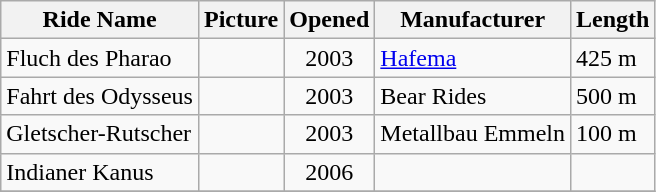<table class="wikitable sortable">
<tr>
<th>Ride Name</th>
<th>Picture</th>
<th>Opened</th>
<th>Manufacturer</th>
<th>Length</th>
</tr>
<tr>
<td>Fluch des Pharao</td>
<td> </td>
<td align=center>2003</td>
<td><a href='#'>Hafema</a></td>
<td>425 m</td>
</tr>
<tr>
<td>Fahrt des Odysseus</td>
<td></td>
<td align=center>2003</td>
<td>Bear Rides</td>
<td>500 m</td>
</tr>
<tr>
<td>Gletscher-Rutscher</td>
<td> </td>
<td align=center>2003</td>
<td>Metallbau Emmeln</td>
<td>100 m</td>
</tr>
<tr>
<td>Indianer Kanus</td>
<td></td>
<td align=center>2006</td>
<td></td>
<td></td>
</tr>
<tr>
</tr>
</table>
